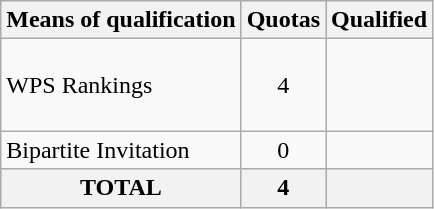<table class = "wikitable">
<tr>
<th>Means of qualification</th>
<th>Quotas</th>
<th>Qualified</th>
</tr>
<tr>
<td>WPS Rankings</td>
<td align="center">4</td>
<td><br><br><br></td>
</tr>
<tr>
<td>Bipartite Invitation</td>
<td align="center">0</td>
<td></td>
</tr>
<tr>
<th>TOTAL</th>
<th>4</th>
<th></th>
</tr>
</table>
